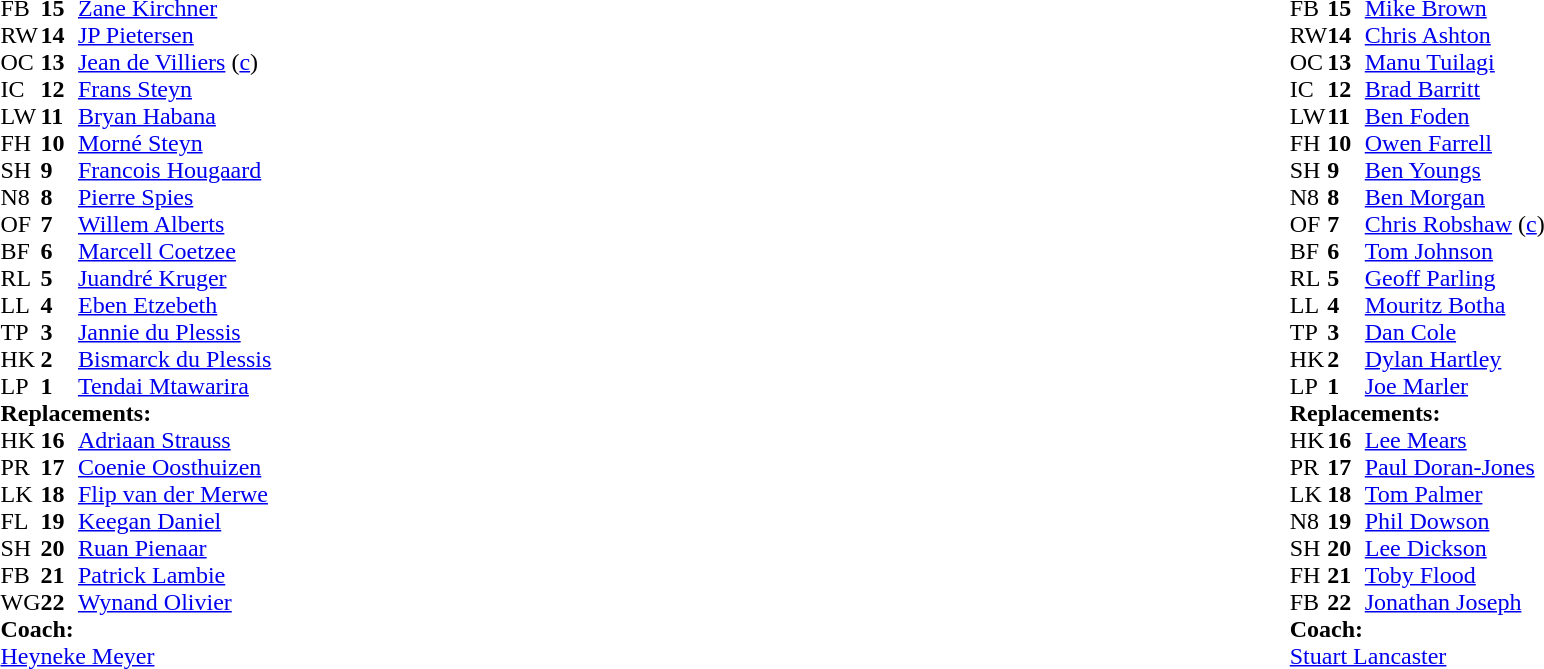<table width="100%">
<tr>
<td valign="top" width="50%"><br><table style="font-size: 100%" cellspacing="0" cellpadding="0">
<tr>
<th width="25"></th>
<th width="25"></th>
</tr>
<tr>
<td>FB</td>
<td><strong>15</strong></td>
<td><a href='#'>Zane Kirchner</a></td>
<td></td>
<td></td>
</tr>
<tr>
<td>RW</td>
<td><strong>14</strong></td>
<td><a href='#'>JP Pietersen</a></td>
</tr>
<tr>
<td>OC</td>
<td><strong>13</strong></td>
<td><a href='#'>Jean de Villiers</a> (<a href='#'>c</a>)</td>
</tr>
<tr>
<td>IC</td>
<td><strong>12</strong></td>
<td><a href='#'>Frans Steyn</a></td>
</tr>
<tr>
<td>LW</td>
<td><strong>11</strong></td>
<td><a href='#'>Bryan Habana</a></td>
<td></td>
<td></td>
<td></td>
</tr>
<tr>
<td>FH</td>
<td><strong>10</strong></td>
<td><a href='#'>Morné Steyn</a></td>
</tr>
<tr>
<td>SH</td>
<td><strong>9</strong></td>
<td><a href='#'>Francois Hougaard</a></td>
<td></td>
<td></td>
</tr>
<tr>
<td>N8</td>
<td><strong>8</strong></td>
<td><a href='#'>Pierre Spies</a></td>
</tr>
<tr>
<td>OF</td>
<td><strong>7</strong></td>
<td><a href='#'>Willem Alberts</a></td>
</tr>
<tr>
<td>BF</td>
<td><strong>6</strong></td>
<td><a href='#'>Marcell Coetzee</a></td>
<td></td>
<td></td>
</tr>
<tr>
<td>RL</td>
<td><strong>5</strong></td>
<td><a href='#'>Juandré Kruger</a></td>
</tr>
<tr>
<td>LL</td>
<td><strong>4</strong></td>
<td><a href='#'>Eben Etzebeth</a></td>
<td></td>
<td></td>
</tr>
<tr>
<td>TP</td>
<td><strong>3</strong></td>
<td><a href='#'>Jannie du Plessis</a></td>
<td></td>
<td></td>
<td></td>
</tr>
<tr>
<td>HK</td>
<td><strong>2</strong></td>
<td><a href='#'>Bismarck du Plessis</a></td>
<td></td>
<td></td>
</tr>
<tr>
<td>LP</td>
<td><strong>1</strong></td>
<td><a href='#'>Tendai Mtawarira</a></td>
<td></td>
<td></td>
</tr>
<tr>
<td colspan=3><strong>Replacements:</strong></td>
</tr>
<tr>
<td>HK</td>
<td><strong>16</strong></td>
<td><a href='#'>Adriaan Strauss</a></td>
<td></td>
<td></td>
</tr>
<tr>
<td>PR</td>
<td><strong>17</strong></td>
<td><a href='#'>Coenie Oosthuizen</a></td>
<td></td>
<td></td>
</tr>
<tr>
<td>LK</td>
<td><strong>18</strong></td>
<td><a href='#'>Flip van der Merwe</a></td>
<td></td>
<td></td>
</tr>
<tr>
<td>FL</td>
<td><strong>19</strong></td>
<td><a href='#'>Keegan Daniel</a></td>
<td></td>
<td></td>
</tr>
<tr>
<td>SH</td>
<td><strong>20</strong></td>
<td><a href='#'>Ruan Pienaar</a></td>
<td></td>
<td></td>
</tr>
<tr>
<td>FB</td>
<td><strong>21</strong></td>
<td><a href='#'>Patrick Lambie</a></td>
<td></td>
<td></td>
</tr>
<tr>
<td>WG</td>
<td><strong>22</strong></td>
<td><a href='#'>Wynand Olivier</a></td>
<td></td>
<td></td>
<td></td>
</tr>
<tr>
<td colspan=3><strong>Coach:</strong></td>
</tr>
<tr>
<td colspan="4"> <a href='#'>Heyneke Meyer</a></td>
</tr>
</table>
</td>
<td valign="top" width="50%"><br><table style="font-size: 100%" cellspacing="0" cellpadding="0" align="center">
<tr>
<th width="25"></th>
<th width="25"></th>
</tr>
<tr>
<td>FB</td>
<td><strong>15</strong></td>
<td><a href='#'>Mike Brown</a></td>
<td></td>
<td></td>
</tr>
<tr>
<td>RW</td>
<td><strong>14</strong></td>
<td><a href='#'>Chris Ashton</a></td>
</tr>
<tr>
<td>OC</td>
<td><strong>13</strong></td>
<td><a href='#'>Manu Tuilagi</a></td>
</tr>
<tr>
<td>IC</td>
<td><strong>12</strong></td>
<td><a href='#'>Brad Barritt</a></td>
<td></td>
<td></td>
</tr>
<tr>
<td>LW</td>
<td><strong>11</strong></td>
<td><a href='#'>Ben Foden</a></td>
</tr>
<tr>
<td>FH</td>
<td><strong>10</strong></td>
<td><a href='#'>Owen Farrell</a></td>
</tr>
<tr>
<td>SH</td>
<td><strong>9</strong></td>
<td><a href='#'>Ben Youngs</a></td>
<td></td>
<td></td>
</tr>
<tr>
<td>N8</td>
<td><strong>8</strong></td>
<td><a href='#'>Ben Morgan</a></td>
</tr>
<tr>
<td>OF</td>
<td><strong>7</strong></td>
<td><a href='#'>Chris Robshaw</a> (<a href='#'>c</a>)</td>
</tr>
<tr>
<td>BF</td>
<td><strong>6</strong></td>
<td><a href='#'>Tom Johnson</a></td>
</tr>
<tr>
<td>RL</td>
<td><strong>5</strong></td>
<td><a href='#'>Geoff Parling</a></td>
</tr>
<tr>
<td>LL</td>
<td><strong>4</strong></td>
<td><a href='#'>Mouritz Botha</a></td>
<td></td>
<td></td>
</tr>
<tr>
<td>TP</td>
<td><strong>3</strong></td>
<td><a href='#'>Dan Cole</a></td>
</tr>
<tr>
<td>HK</td>
<td><strong>2</strong></td>
<td><a href='#'>Dylan Hartley</a></td>
<td></td>
<td></td>
</tr>
<tr>
<td>LP</td>
<td><strong>1</strong></td>
<td><a href='#'>Joe Marler</a></td>
<td></td>
<td></td>
</tr>
<tr>
<td colspan=3><strong>Replacements:</strong></td>
</tr>
<tr>
<td>HK</td>
<td><strong>16</strong></td>
<td><a href='#'>Lee Mears</a></td>
<td></td>
<td></td>
</tr>
<tr>
<td>PR</td>
<td><strong>17</strong></td>
<td><a href='#'>Paul Doran-Jones</a></td>
<td></td>
<td></td>
</tr>
<tr>
<td>LK</td>
<td><strong>18</strong></td>
<td><a href='#'>Tom Palmer</a></td>
<td></td>
<td></td>
</tr>
<tr>
<td>N8</td>
<td><strong>19</strong></td>
<td><a href='#'>Phil Dowson</a></td>
</tr>
<tr>
<td>SH</td>
<td><strong>20</strong></td>
<td><a href='#'>Lee Dickson</a></td>
<td></td>
<td></td>
</tr>
<tr>
<td>FH</td>
<td><strong>21</strong></td>
<td><a href='#'>Toby Flood</a></td>
<td></td>
<td></td>
</tr>
<tr>
<td>FB</td>
<td><strong>22</strong></td>
<td><a href='#'>Jonathan Joseph</a></td>
<td></td>
<td></td>
</tr>
<tr>
<td colspan=3><strong>Coach:</strong></td>
</tr>
<tr>
<td colspan="4"> <a href='#'>Stuart Lancaster</a></td>
</tr>
</table>
</td>
</tr>
</table>
